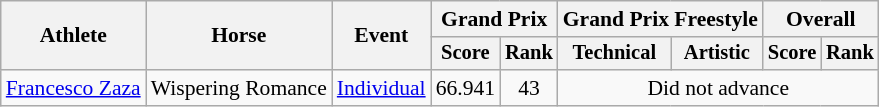<table class=wikitable style=font-size:90%;>
<tr>
<th rowspan="2">Athlete</th>
<th rowspan="2">Horse</th>
<th rowspan="2">Event</th>
<th colspan="2">Grand Prix</th>
<th colspan="2">Grand Prix Freestyle</th>
<th colspan="2">Overall</th>
</tr>
<tr style="font-size:95%">
<th>Score</th>
<th>Rank</th>
<th>Technical</th>
<th>Artistic</th>
<th>Score</th>
<th>Rank</th>
</tr>
<tr align=center>
<td align=left><a href='#'>Francesco Zaza</a></td>
<td align=left>Wispering Romance</td>
<td align=left><a href='#'>Individual</a></td>
<td>66.941</td>
<td>43</td>
<td colspan=4>Did not advance</td>
</tr>
</table>
